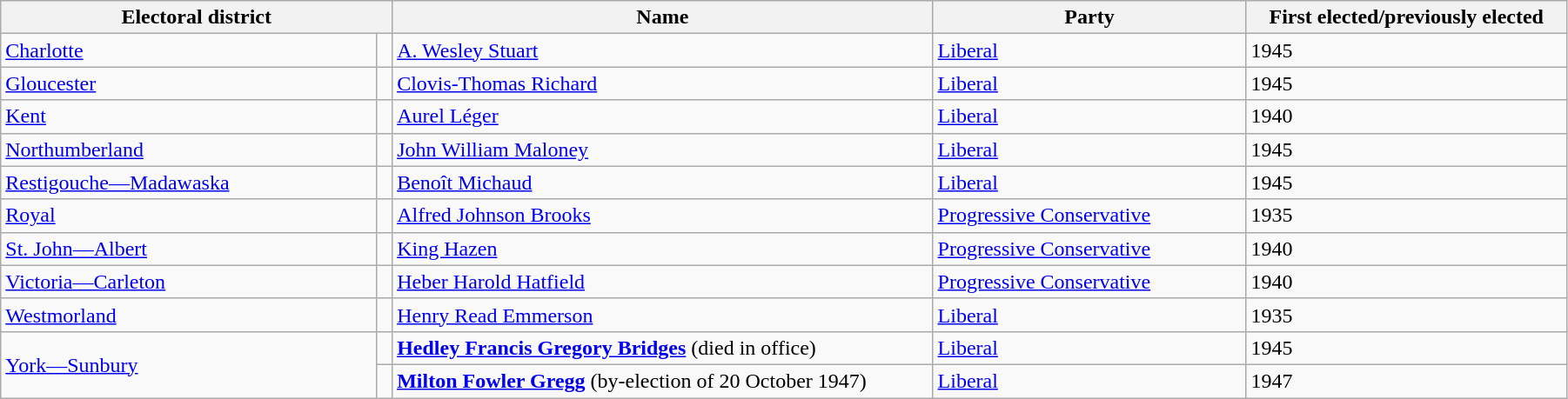<table class="wikitable" width=95%>
<tr>
<th colspan=2 width=25%>Electoral district</th>
<th>Name</th>
<th width=20%>Party</th>
<th>First elected/previously elected</th>
</tr>
<tr>
<td width=24%><a href='#'>Charlotte</a></td>
<td></td>
<td><a href='#'>A. Wesley Stuart</a></td>
<td><a href='#'>Liberal</a></td>
<td>1945</td>
</tr>
<tr>
<td><a href='#'>Gloucester</a></td>
<td></td>
<td><a href='#'>Clovis-Thomas Richard</a></td>
<td><a href='#'>Liberal</a></td>
<td>1945</td>
</tr>
<tr>
<td><a href='#'>Kent</a></td>
<td></td>
<td><a href='#'>Aurel Léger</a></td>
<td><a href='#'>Liberal</a></td>
<td>1940</td>
</tr>
<tr>
<td><a href='#'>Northumberland</a></td>
<td></td>
<td><a href='#'>John William Maloney</a></td>
<td><a href='#'>Liberal</a></td>
<td>1945</td>
</tr>
<tr>
<td><a href='#'>Restigouche—Madawaska</a></td>
<td></td>
<td><a href='#'>Benoît Michaud</a></td>
<td><a href='#'>Liberal</a></td>
<td>1945</td>
</tr>
<tr>
<td><a href='#'>Royal</a></td>
<td></td>
<td><a href='#'>Alfred Johnson Brooks</a></td>
<td><a href='#'>Progressive Conservative</a></td>
<td>1935</td>
</tr>
<tr>
<td><a href='#'>St. John—Albert</a></td>
<td></td>
<td><a href='#'>King Hazen</a></td>
<td><a href='#'>Progressive Conservative</a></td>
<td>1940</td>
</tr>
<tr>
<td><a href='#'>Victoria—Carleton</a></td>
<td></td>
<td><a href='#'>Heber Harold Hatfield</a></td>
<td><a href='#'>Progressive Conservative</a></td>
<td>1940</td>
</tr>
<tr>
<td><a href='#'>Westmorland</a></td>
<td></td>
<td><a href='#'>Henry Read Emmerson</a></td>
<td><a href='#'>Liberal</a></td>
<td>1935</td>
</tr>
<tr>
<td rowspan=2><a href='#'>York—Sunbury</a></td>
<td></td>
<td><strong><a href='#'>Hedley Francis Gregory Bridges</a></strong> (died in office)</td>
<td><a href='#'>Liberal</a></td>
<td>1945</td>
</tr>
<tr>
<td></td>
<td><strong><a href='#'>Milton Fowler Gregg</a></strong> (by-election of 20 October 1947)</td>
<td><a href='#'>Liberal</a></td>
<td>1947</td>
</tr>
</table>
